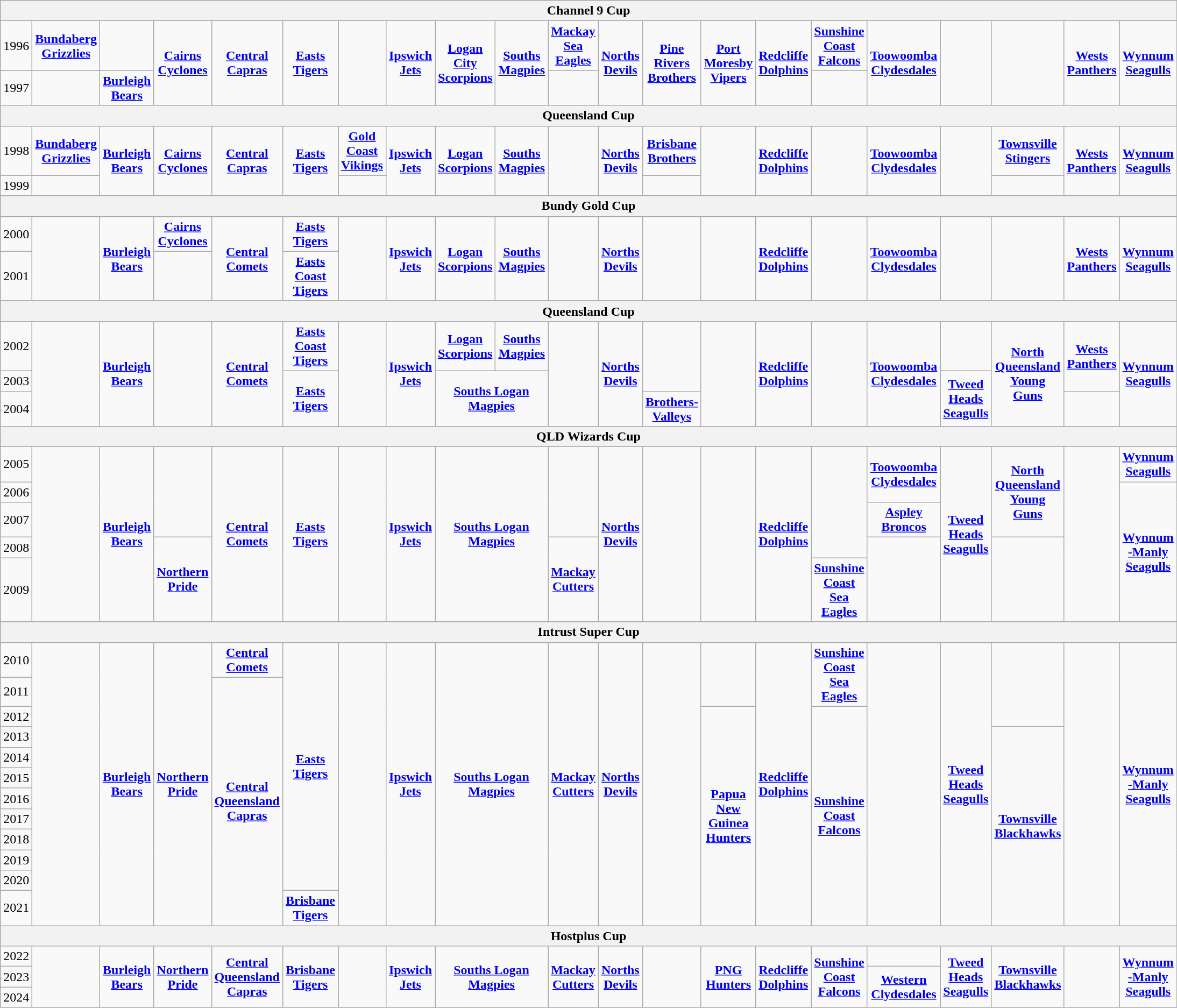<table class="wikitable" style="text-align:center;">
<tr>
<th colspan="21">Channel 9 Cup</th>
</tr>
<tr>
<td>1996</td>
<td><strong><a href='#'>Bundaberg Grizzlies</a></strong></td>
<td></td>
<td rowspan="2"><strong><a href='#'>Cairns Cyclones</a></strong></td>
<td rowspan="2"><strong><a href='#'>Central Capras</a></strong></td>
<td rowspan="2"><strong><a href='#'>Easts Tigers</a></strong></td>
<td rowspan="2"></td>
<td rowspan="2"><strong><a href='#'>Ipswich Jets</a></strong></td>
<td rowspan="2"><strong><a href='#'>Logan City Scorpions</a></strong></td>
<td rowspan="2"><strong><a href='#'>Souths Magpies</a></strong></td>
<td><strong><a href='#'>Mackay Sea Eagles</a></strong></td>
<td rowspan="2"><strong><a href='#'>Norths Devils</a></strong></td>
<td rowspan="2"><strong><a href='#'>Pine Rivers Brothers</a></strong></td>
<td rowspan="2"><strong><a href='#'>Port Moresby Vipers</a></strong></td>
<td rowspan="2"><strong><a href='#'>Redcliffe Dolphins</a></strong></td>
<td><strong><a href='#'>Sunshine Coast Falcons</a></strong></td>
<td rowspan="2"><strong><a href='#'>Toowoomba Clydesdales</a></strong></td>
<td rowspan="2"></td>
<td rowspan="2"></td>
<td rowspan="2"><strong><a href='#'>Wests Panthers</a></strong></td>
<td rowspan="2"><strong><a href='#'>Wynnum Seagulls</a></strong></td>
</tr>
<tr>
<td>1997</td>
<td></td>
<td><strong><a href='#'>Burleigh Bears</a></strong></td>
<td></td>
<td></td>
</tr>
<tr>
<th colspan="21">Queensland Cup</th>
</tr>
<tr>
<td>1998</td>
<td><strong><a href='#'>Bundaberg Grizzlies</a></strong></td>
<td rowspan="2"><strong><a href='#'>Burleigh Bears</a></strong></td>
<td rowspan="2"><strong><a href='#'>Cairns Cyclones</a></strong></td>
<td rowspan="2"><strong><a href='#'>Central Capras</a></strong></td>
<td rowspan="2"><strong><a href='#'>Easts Tigers</a></strong></td>
<td><strong><a href='#'>Gold Coast Vikings</a></strong></td>
<td rowspan="2"><strong><a href='#'>Ipswich Jets</a></strong></td>
<td rowspan="2"><strong><a href='#'>Logan Scorpions</a></strong></td>
<td rowspan="2"><strong><a href='#'>Souths Magpies</a></strong></td>
<td rowspan="2"></td>
<td rowspan="2"><strong><a href='#'>Norths Devils</a></strong></td>
<td><strong><a href='#'>Brisbane Brothers</a></strong></td>
<td rowspan="2"></td>
<td rowspan="2"><strong><a href='#'>Redcliffe Dolphins</a></strong></td>
<td rowspan="2"></td>
<td rowspan="2"><strong><a href='#'>Toowoomba Clydesdales</a></strong></td>
<td rowspan="2"></td>
<td><strong><a href='#'>Townsville Stingers</a></strong></td>
<td rowspan="2"><strong><a href='#'>Wests Panthers</a></strong></td>
<td rowspan="2"><strong><a href='#'>Wynnum Seagulls</a></strong></td>
</tr>
<tr>
<td>1999</td>
<td></td>
<td></td>
<td></td>
<td></td>
</tr>
<tr>
<th colspan="21">Bundy Gold Cup</th>
</tr>
<tr>
<td>2000</td>
<td rowspan="2"></td>
<td rowspan="2"><strong><a href='#'>Burleigh Bears</a></strong></td>
<td><strong><a href='#'>Cairns Cyclones</a></strong></td>
<td rowspan="2"><strong><a href='#'>Central Comets</a></strong></td>
<td><strong><a href='#'>Easts Tigers</a></strong></td>
<td rowspan="2"></td>
<td rowspan="2"><strong><a href='#'>Ipswich Jets</a></strong></td>
<td rowspan="2"><strong><a href='#'>Logan Scorpions</a></strong></td>
<td rowspan="2"><strong><a href='#'>Souths Magpies</a></strong></td>
<td rowspan="2"></td>
<td rowspan="2"><strong><a href='#'>Norths Devils</a></strong></td>
<td rowspan="2"></td>
<td rowspan="2"></td>
<td rowspan="2"><strong><a href='#'>Redcliffe Dolphins</a></strong></td>
<td rowspan="2"></td>
<td rowspan="2"><strong><a href='#'>Toowoomba Clydesdales</a></strong></td>
<td rowspan="2"></td>
<td rowspan="2"></td>
<td rowspan="2"><strong><a href='#'>Wests Panthers</a></strong></td>
<td rowspan="2"><strong><a href='#'>Wynnum Seagulls</a></strong></td>
</tr>
<tr>
<td>2001</td>
<td></td>
<td><strong><a href='#'>Easts Coast Tigers</a></strong></td>
</tr>
<tr>
<th colspan="21">Queensland Cup</th>
</tr>
<tr>
<td>2002</td>
<td rowspan="3"></td>
<td rowspan="3"><strong><a href='#'>Burleigh Bears</a></strong></td>
<td rowspan="3"></td>
<td rowspan="3"><strong><a href='#'>Central Comets</a></strong></td>
<td><strong><a href='#'>Easts Coast Tigers</a></strong></td>
<td rowspan="3"></td>
<td rowspan="3"><strong><a href='#'>Ipswich Jets</a></strong></td>
<td><strong><a href='#'>Logan Scorpions</a></strong></td>
<td><strong><a href='#'>Souths Magpies</a></strong></td>
<td rowspan="3"></td>
<td rowspan="3"><strong><a href='#'>Norths Devils</a></strong></td>
<td rowspan="2"></td>
<td rowspan="3"></td>
<td rowspan="3"><strong><a href='#'>Redcliffe Dolphins</a></strong></td>
<td rowspan="3"></td>
<td rowspan="3"><strong><a href='#'>Toowoomba Clydesdales</a></strong></td>
<td></td>
<td rowspan="3"><strong><a href='#'>North Queensland Young Guns</a></strong></td>
<td rowspan="2"><strong><a href='#'>Wests Panthers</a></strong></td>
<td rowspan="3"><strong><a href='#'>Wynnum Seagulls</a></strong></td>
</tr>
<tr>
<td>2003</td>
<td rowspan="2"><strong><a href='#'>Easts Tigers</a></strong></td>
<td colspan="2" rowspan="2"><strong><a href='#'>Souths Logan Magpies</a></strong></td>
<td rowspan="2"><strong><a href='#'>Tweed Heads Seagulls</a></strong></td>
</tr>
<tr>
<td>2004</td>
<td><strong><a href='#'>Brothers-Valleys</a></strong></td>
<td></td>
</tr>
<tr>
<th colspan="21">QLD Wizards Cup</th>
</tr>
<tr>
<td>2005</td>
<td rowspan="5"></td>
<td rowspan="5"><strong><a href='#'>Burleigh Bears</a></strong></td>
<td rowspan="3"></td>
<td rowspan="5"><strong><a href='#'>Central Comets</a></strong></td>
<td rowspan="5"><strong><a href='#'>Easts Tigers</a></strong></td>
<td rowspan="5"></td>
<td rowspan="5"><strong><a href='#'>Ipswich Jets</a></strong></td>
<td colspan="2" rowspan="5"><strong><a href='#'>Souths Logan Magpies</a></strong></td>
<td rowspan="3"></td>
<td rowspan="5"><strong><a href='#'>Norths Devils</a></strong></td>
<td rowspan="5"></td>
<td rowspan="5"></td>
<td rowspan="5"><strong><a href='#'>Redcliffe Dolphins</a></strong></td>
<td rowspan="4"></td>
<td rowspan="2"><strong><a href='#'>Toowoomba Clydesdales</a></strong></td>
<td rowspan="5"><strong><a href='#'>Tweed Heads Seagulls</a></strong></td>
<td rowspan="3"><strong><a href='#'>North Queensland Young Guns</a></strong></td>
<td rowspan="5"></td>
<td><strong><a href='#'>Wynnum Seagulls</a></strong></td>
</tr>
<tr>
<td>2006</td>
<td rowspan="4"><strong><a href='#'>Wynnum -Manly Seagulls</a></strong></td>
</tr>
<tr>
<td>2007</td>
<td><strong><a href='#'>Aspley Broncos</a></strong></td>
</tr>
<tr>
<td>2008</td>
<td rowspan="2"><strong><a href='#'>Northern Pride</a></strong></td>
<td rowspan="2"><strong><a href='#'>Mackay Cutters</a></strong></td>
<td rowspan="2"></td>
<td rowspan="2"></td>
</tr>
<tr>
<td>2009</td>
<td><strong><a href='#'>Sunshine Coast Sea Eagles</a></strong></td>
</tr>
<tr>
<th colspan="21">Intrust Super Cup</th>
</tr>
<tr>
<td>2010</td>
<td rowspan="12"></td>
<td rowspan="12"><strong><a href='#'>Burleigh Bears</a></strong></td>
<td rowspan="12"><strong><a href='#'>Northern Pride</a></strong></td>
<td><strong><a href='#'>Central Comets</a></strong></td>
<td rowspan="11"><strong><a href='#'>Easts Tigers</a></strong></td>
<td rowspan="12"></td>
<td rowspan="12"><strong><a href='#'>Ipswich Jets</a></strong></td>
<td colspan="2" rowspan="12"><strong><a href='#'>Souths Logan Magpies</a></strong></td>
<td rowspan="12"><strong><a href='#'>Mackay Cutters</a></strong></td>
<td rowspan="12"><strong><a href='#'>Norths Devils</a></strong></td>
<td rowspan="12"></td>
<td rowspan="2"></td>
<td rowspan="12"><strong><a href='#'>Redcliffe Dolphins</a></strong></td>
<td rowspan="2"><strong><a href='#'>Sunshine Coast Sea Eagles</a></strong></td>
<td rowspan="12"></td>
<td rowspan="12"><strong><a href='#'>Tweed Heads Seagulls</a></strong></td>
<td rowspan="3"></td>
<td rowspan="12"></td>
<td rowspan="12"><strong><a href='#'>Wynnum -Manly Seagulls</a></strong></td>
</tr>
<tr>
<td>2011</td>
<td rowspan="11"><strong><a href='#'>Central Queensland Capras</a></strong></td>
</tr>
<tr>
<td>2012</td>
<td rowspan="10"><strong><a href='#'>Papua New Guinea Hunters</a></strong></td>
<td rowspan="10"><strong><a href='#'>Sunshine Coast Falcons</a></strong></td>
</tr>
<tr>
<td>2013</td>
<td rowspan="9"><strong><a href='#'>Townsville Blackhawks</a></strong></td>
</tr>
<tr>
<td>2014</td>
</tr>
<tr>
<td>2015</td>
</tr>
<tr>
<td>2016</td>
</tr>
<tr>
<td>2017</td>
</tr>
<tr>
<td>2018</td>
</tr>
<tr>
<td>2019</td>
</tr>
<tr>
<td>2020</td>
</tr>
<tr>
<td>2021</td>
<td><strong><a href='#'>Brisbane Tigers</a></strong></td>
</tr>
<tr>
<th colspan="21">Hostplus Cup</th>
</tr>
<tr>
<td>2022</td>
<td rowspan="3"></td>
<td rowspan="3"><strong><a href='#'>Burleigh Bears</a></strong></td>
<td rowspan="3"><strong><a href='#'>Northern Pride</a></strong></td>
<td rowspan="3"><strong><a href='#'>Central Queensland Capras</a></strong></td>
<td rowspan="3"><strong><a href='#'>Brisbane Tigers</a></strong></td>
<td rowspan="3"></td>
<td rowspan="3"><strong><a href='#'>Ipswich Jets</a></strong></td>
<td colspan="2" rowspan="3"><strong><a href='#'>Souths Logan Magpies</a></strong></td>
<td rowspan="3"><strong><a href='#'>Mackay Cutters</a></strong></td>
<td rowspan="3"><strong><a href='#'>Norths Devils</a></strong></td>
<td rowspan="3"></td>
<td rowspan="3"><strong><a href='#'>PNG Hunters</a></strong></td>
<td rowspan="3"><strong><a href='#'>Redcliffe Dolphins</a></strong></td>
<td rowspan="3"><strong><a href='#'>Sunshine Coast Falcons</a></strong></td>
<td></td>
<td rowspan="3"><strong><a href='#'>Tweed Heads Seagulls</a></strong></td>
<td rowspan="3"><strong><a href='#'>Townsville Blackhawks</a></strong></td>
<td rowspan="3"></td>
<td rowspan="3"><strong><a href='#'>Wynnum -Manly Seagulls</a></strong></td>
</tr>
<tr>
<td>2023</td>
<td rowspan="2"><a href='#'><strong>Western Clydesdales</strong></a></td>
</tr>
<tr>
<td>2024</td>
</tr>
</table>
